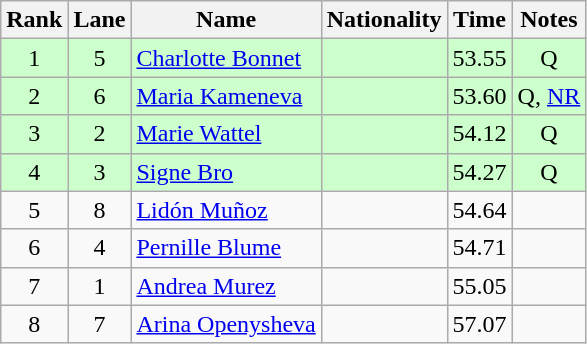<table class="wikitable sortable" style="text-align:center">
<tr>
<th>Rank</th>
<th>Lane</th>
<th>Name</th>
<th>Nationality</th>
<th>Time</th>
<th>Notes</th>
</tr>
<tr bgcolor=ccffcc>
<td>1</td>
<td>5</td>
<td align=left><a href='#'>Charlotte Bonnet</a></td>
<td align=left></td>
<td>53.55</td>
<td>Q</td>
</tr>
<tr bgcolor=ccffcc>
<td>2</td>
<td>6</td>
<td align=left><a href='#'>Maria Kameneva</a></td>
<td align=left></td>
<td>53.60</td>
<td>Q, <a href='#'>NR</a></td>
</tr>
<tr bgcolor=ccffcc>
<td>3</td>
<td>2</td>
<td align=left><a href='#'>Marie Wattel</a></td>
<td align=left></td>
<td>54.12</td>
<td>Q</td>
</tr>
<tr bgcolor=ccffcc>
<td>4</td>
<td>3</td>
<td align=left><a href='#'>Signe Bro</a></td>
<td align=left></td>
<td>54.27</td>
<td>Q</td>
</tr>
<tr>
<td>5</td>
<td>8</td>
<td align=left><a href='#'>Lidón Muñoz</a></td>
<td align=left></td>
<td>54.64</td>
<td></td>
</tr>
<tr>
<td>6</td>
<td>4</td>
<td align=left><a href='#'>Pernille Blume</a></td>
<td align=left></td>
<td>54.71</td>
<td></td>
</tr>
<tr>
<td>7</td>
<td>1</td>
<td align=left><a href='#'>Andrea Murez</a></td>
<td align=left></td>
<td>55.05</td>
<td></td>
</tr>
<tr>
<td>8</td>
<td>7</td>
<td align=left><a href='#'>Arina Openysheva</a></td>
<td align=left></td>
<td>57.07</td>
<td></td>
</tr>
</table>
